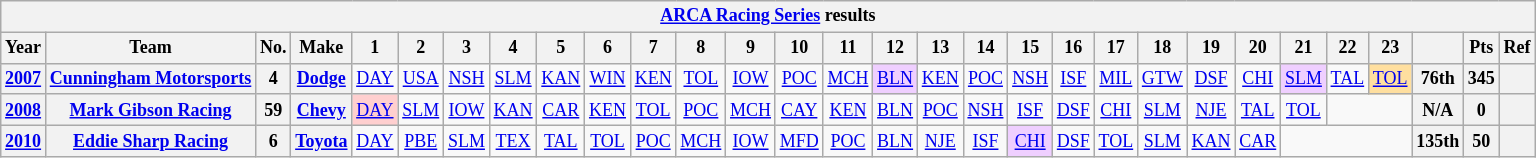<table class="wikitable" style="text-align:center; font-size:75%">
<tr>
<th colspan=48><a href='#'>ARCA Racing Series</a> results</th>
</tr>
<tr>
<th>Year</th>
<th>Team</th>
<th>No.</th>
<th>Make</th>
<th>1</th>
<th>2</th>
<th>3</th>
<th>4</th>
<th>5</th>
<th>6</th>
<th>7</th>
<th>8</th>
<th>9</th>
<th>10</th>
<th>11</th>
<th>12</th>
<th>13</th>
<th>14</th>
<th>15</th>
<th>16</th>
<th>17</th>
<th>18</th>
<th>19</th>
<th>20</th>
<th>21</th>
<th>22</th>
<th>23</th>
<th></th>
<th>Pts</th>
<th>Ref</th>
</tr>
<tr>
<th><a href='#'>2007</a></th>
<th><a href='#'>Cunningham Motorsports</a></th>
<th>4</th>
<th><a href='#'>Dodge</a></th>
<td><a href='#'>DAY</a></td>
<td><a href='#'>USA</a></td>
<td><a href='#'>NSH</a></td>
<td><a href='#'>SLM</a></td>
<td><a href='#'>KAN</a></td>
<td><a href='#'>WIN</a></td>
<td><a href='#'>KEN</a></td>
<td><a href='#'>TOL</a></td>
<td><a href='#'>IOW</a></td>
<td><a href='#'>POC</a></td>
<td><a href='#'>MCH</a></td>
<td style="background:#EFCFFF;"><a href='#'>BLN</a><br></td>
<td><a href='#'>KEN</a></td>
<td><a href='#'>POC</a></td>
<td><a href='#'>NSH</a></td>
<td><a href='#'>ISF</a></td>
<td><a href='#'>MIL</a></td>
<td><a href='#'>GTW</a></td>
<td><a href='#'>DSF</a></td>
<td><a href='#'>CHI</a></td>
<td style="background:#EFCFFF;"><a href='#'>SLM</a><br></td>
<td><a href='#'>TAL</a></td>
<td style="background:#FFDF9F;"><a href='#'>TOL</a><br></td>
<th>76th</th>
<th>345</th>
<th></th>
</tr>
<tr>
<th><a href='#'>2008</a></th>
<th><a href='#'>Mark Gibson Racing</a></th>
<th>59</th>
<th><a href='#'>Chevy</a></th>
<td style="background:#FFCFCF;"><a href='#'>DAY</a><br></td>
<td><a href='#'>SLM</a></td>
<td><a href='#'>IOW</a></td>
<td><a href='#'>KAN</a></td>
<td><a href='#'>CAR</a></td>
<td><a href='#'>KEN</a></td>
<td><a href='#'>TOL</a></td>
<td><a href='#'>POC</a></td>
<td><a href='#'>MCH</a></td>
<td><a href='#'>CAY</a></td>
<td><a href='#'>KEN</a></td>
<td><a href='#'>BLN</a></td>
<td><a href='#'>POC</a></td>
<td><a href='#'>NSH</a></td>
<td><a href='#'>ISF</a></td>
<td><a href='#'>DSF</a></td>
<td><a href='#'>CHI</a></td>
<td><a href='#'>SLM</a></td>
<td><a href='#'>NJE</a></td>
<td><a href='#'>TAL</a></td>
<td><a href='#'>TOL</a></td>
<td colspan=2></td>
<th>N/A</th>
<th>0</th>
<th></th>
</tr>
<tr>
<th><a href='#'>2010</a></th>
<th><a href='#'>Eddie Sharp Racing</a></th>
<th>6</th>
<th><a href='#'>Toyota</a></th>
<td><a href='#'>DAY</a></td>
<td><a href='#'>PBE</a></td>
<td><a href='#'>SLM</a></td>
<td><a href='#'>TEX</a></td>
<td><a href='#'>TAL</a></td>
<td><a href='#'>TOL</a></td>
<td><a href='#'>POC</a></td>
<td><a href='#'>MCH</a></td>
<td><a href='#'>IOW</a></td>
<td><a href='#'>MFD</a></td>
<td><a href='#'>POC</a></td>
<td><a href='#'>BLN</a></td>
<td><a href='#'>NJE</a></td>
<td><a href='#'>ISF</a></td>
<td style="background:#EFCFFF;"><a href='#'>CHI</a><br></td>
<td><a href='#'>DSF</a></td>
<td><a href='#'>TOL</a></td>
<td><a href='#'>SLM</a></td>
<td><a href='#'>KAN</a></td>
<td><a href='#'>CAR</a></td>
<td colspan=3></td>
<th>135th</th>
<th>50</th>
<th></th>
</tr>
</table>
